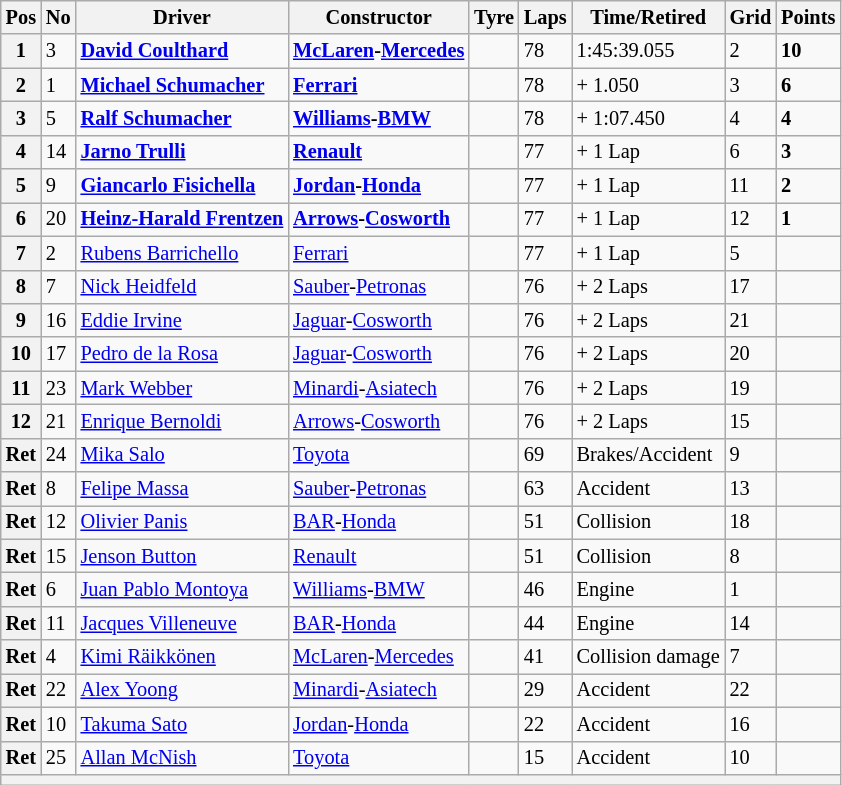<table class="wikitable sortable" style="font-size: 85%;">
<tr>
<th>Pos</th>
<th>No</th>
<th>Driver</th>
<th>Constructor</th>
<th>Tyre</th>
<th>Laps</th>
<th>Time/Retired</th>
<th>Grid</th>
<th>Points</th>
</tr>
<tr>
<th>1</th>
<td>3</td>
<td> <strong><a href='#'>David Coulthard</a></strong></td>
<td><strong><a href='#'>McLaren</a>-<a href='#'>Mercedes</a></strong></td>
<td></td>
<td>78</td>
<td>1:45:39.055</td>
<td>2</td>
<td><strong>10</strong></td>
</tr>
<tr>
<th>2</th>
<td>1</td>
<td> <strong><a href='#'>Michael Schumacher</a></strong></td>
<td><strong><a href='#'>Ferrari</a></strong></td>
<td></td>
<td>78</td>
<td>+ 1.050</td>
<td>3</td>
<td><strong>6</strong></td>
</tr>
<tr>
<th>3</th>
<td>5</td>
<td> <strong><a href='#'>Ralf Schumacher</a></strong></td>
<td><strong><a href='#'>Williams</a>-<a href='#'>BMW</a></strong></td>
<td></td>
<td>78</td>
<td>+ 1:07.450</td>
<td>4</td>
<td><strong>4</strong></td>
</tr>
<tr>
<th>4</th>
<td>14</td>
<td> <strong><a href='#'>Jarno Trulli</a></strong></td>
<td><strong><a href='#'>Renault</a></strong></td>
<td></td>
<td>77</td>
<td>+ 1 Lap</td>
<td>6</td>
<td><strong>3</strong></td>
</tr>
<tr>
<th>5</th>
<td>9</td>
<td> <strong><a href='#'>Giancarlo Fisichella</a></strong></td>
<td><strong><a href='#'>Jordan</a>-<a href='#'>Honda</a></strong></td>
<td></td>
<td>77</td>
<td>+ 1 Lap</td>
<td>11</td>
<td><strong>2</strong></td>
</tr>
<tr>
<th>6</th>
<td>20</td>
<td> <strong><a href='#'>Heinz-Harald Frentzen</a></strong></td>
<td><strong><a href='#'>Arrows</a>-<a href='#'>Cosworth</a></strong></td>
<td></td>
<td>77</td>
<td>+ 1 Lap</td>
<td>12</td>
<td><strong>1</strong></td>
</tr>
<tr>
<th>7</th>
<td>2</td>
<td> <a href='#'>Rubens Barrichello</a></td>
<td><a href='#'>Ferrari</a></td>
<td></td>
<td>77</td>
<td>+ 1 Lap</td>
<td>5</td>
<td> </td>
</tr>
<tr>
<th>8</th>
<td>7</td>
<td> <a href='#'>Nick Heidfeld</a></td>
<td><a href='#'>Sauber</a>-<a href='#'>Petronas</a></td>
<td></td>
<td>76</td>
<td>+ 2 Laps</td>
<td>17</td>
<td> </td>
</tr>
<tr>
<th>9</th>
<td>16</td>
<td> <a href='#'>Eddie Irvine</a></td>
<td><a href='#'>Jaguar</a>-<a href='#'>Cosworth</a></td>
<td></td>
<td>76</td>
<td>+ 2 Laps</td>
<td>21</td>
<td> </td>
</tr>
<tr>
<th>10</th>
<td>17</td>
<td> <a href='#'>Pedro de la Rosa</a></td>
<td><a href='#'>Jaguar</a>-<a href='#'>Cosworth</a></td>
<td></td>
<td>76</td>
<td>+ 2 Laps</td>
<td>20</td>
<td> </td>
</tr>
<tr>
<th>11</th>
<td>23</td>
<td> <a href='#'>Mark Webber</a></td>
<td><a href='#'>Minardi</a>-<a href='#'>Asiatech</a></td>
<td></td>
<td>76</td>
<td>+ 2 Laps</td>
<td>19</td>
<td> </td>
</tr>
<tr>
<th>12</th>
<td>21</td>
<td> <a href='#'>Enrique Bernoldi</a></td>
<td><a href='#'>Arrows</a>-<a href='#'>Cosworth</a></td>
<td></td>
<td>76</td>
<td>+ 2 Laps</td>
<td>15</td>
<td> </td>
</tr>
<tr>
<th>Ret</th>
<td>24</td>
<td> <a href='#'>Mika Salo</a></td>
<td><a href='#'>Toyota</a></td>
<td></td>
<td>69</td>
<td>Brakes/Accident</td>
<td>9</td>
<td> </td>
</tr>
<tr>
<th>Ret</th>
<td>8</td>
<td> <a href='#'>Felipe Massa</a></td>
<td><a href='#'>Sauber</a>-<a href='#'>Petronas</a></td>
<td></td>
<td>63</td>
<td>Accident</td>
<td>13</td>
<td> </td>
</tr>
<tr>
<th>Ret</th>
<td>12</td>
<td> <a href='#'>Olivier Panis</a></td>
<td><a href='#'>BAR</a>-<a href='#'>Honda</a></td>
<td></td>
<td>51</td>
<td>Collision</td>
<td>18</td>
<td> </td>
</tr>
<tr>
<th>Ret</th>
<td>15</td>
<td> <a href='#'>Jenson Button</a></td>
<td><a href='#'>Renault</a></td>
<td></td>
<td>51</td>
<td>Collision</td>
<td>8</td>
<td> </td>
</tr>
<tr>
<th>Ret</th>
<td>6</td>
<td> <a href='#'>Juan Pablo Montoya</a></td>
<td><a href='#'>Williams</a>-<a href='#'>BMW</a></td>
<td></td>
<td>46</td>
<td>Engine</td>
<td>1</td>
<td> </td>
</tr>
<tr>
<th>Ret</th>
<td>11</td>
<td> <a href='#'>Jacques Villeneuve</a></td>
<td><a href='#'>BAR</a>-<a href='#'>Honda</a></td>
<td></td>
<td>44</td>
<td>Engine</td>
<td>14</td>
<td> </td>
</tr>
<tr>
<th>Ret</th>
<td>4</td>
<td> <a href='#'>Kimi Räikkönen</a></td>
<td><a href='#'>McLaren</a>-<a href='#'>Mercedes</a></td>
<td></td>
<td>41</td>
<td>Collision damage</td>
<td>7</td>
<td> </td>
</tr>
<tr>
<th>Ret</th>
<td>22</td>
<td> <a href='#'>Alex Yoong</a></td>
<td><a href='#'>Minardi</a>-<a href='#'>Asiatech</a></td>
<td></td>
<td>29</td>
<td>Accident</td>
<td>22</td>
<td> </td>
</tr>
<tr>
<th>Ret</th>
<td>10</td>
<td> <a href='#'>Takuma Sato</a></td>
<td><a href='#'>Jordan</a>-<a href='#'>Honda</a></td>
<td></td>
<td>22</td>
<td>Accident</td>
<td>16</td>
<td> </td>
</tr>
<tr>
<th>Ret</th>
<td>25</td>
<td> <a href='#'>Allan McNish</a></td>
<td><a href='#'>Toyota</a></td>
<td></td>
<td>15</td>
<td>Accident</td>
<td>10</td>
<td> </td>
</tr>
<tr>
<th colspan="9"></th>
</tr>
</table>
